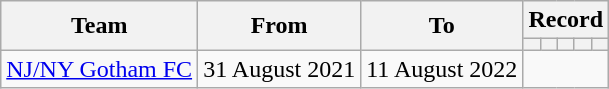<table class=wikitable style="text-align:center;">
<tr>
<th rowspan=2>Team</th>
<th rowspan=2>From</th>
<th rowspan=2>To</th>
<th colspan=5>Record</th>
</tr>
<tr>
<th></th>
<th></th>
<th></th>
<th></th>
<th></th>
</tr>
<tr>
<td align=left><a href='#'>NJ/NY Gotham FC</a></td>
<td align=left>31 August 2021</td>
<td align=left>11 August 2022<br></td>
</tr>
</table>
